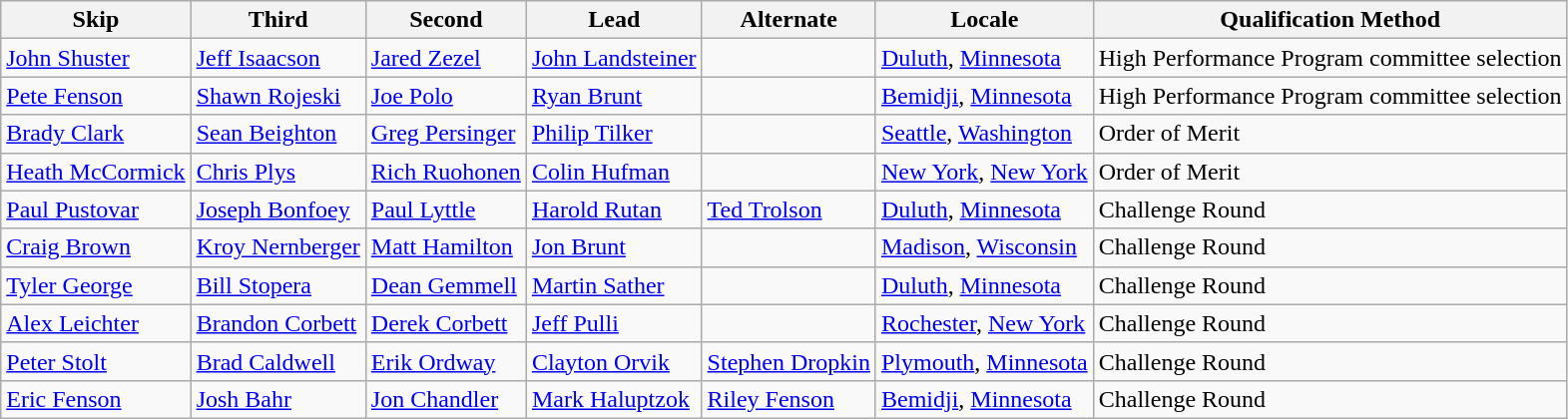<table class="wikitable sortable">
<tr>
<th>Skip</th>
<th>Third</th>
<th>Second</th>
<th>Lead</th>
<th>Alternate</th>
<th>Locale</th>
<th>Qualification Method</th>
</tr>
<tr>
<td><a href='#'>John Shuster</a></td>
<td><a href='#'>Jeff Isaacson</a></td>
<td><a href='#'>Jared Zezel</a></td>
<td><a href='#'>John Landsteiner</a></td>
<td></td>
<td> <a href='#'>Duluth</a>, <a href='#'>Minnesota</a></td>
<td>High Performance Program committee selection</td>
</tr>
<tr>
<td><a href='#'>Pete Fenson</a></td>
<td><a href='#'>Shawn Rojeski</a></td>
<td><a href='#'>Joe Polo</a></td>
<td><a href='#'>Ryan Brunt</a></td>
<td></td>
<td> <a href='#'>Bemidji</a>, <a href='#'>Minnesota</a></td>
<td>High Performance Program committee selection</td>
</tr>
<tr>
<td><a href='#'>Brady Clark</a></td>
<td><a href='#'>Sean Beighton</a></td>
<td><a href='#'>Greg Persinger</a></td>
<td><a href='#'>Philip Tilker</a></td>
<td></td>
<td> <a href='#'>Seattle</a>, <a href='#'>Washington</a></td>
<td>Order of Merit</td>
</tr>
<tr>
<td><a href='#'>Heath McCormick</a></td>
<td><a href='#'>Chris Plys</a></td>
<td><a href='#'>Rich Ruohonen</a></td>
<td><a href='#'>Colin Hufman</a></td>
<td></td>
<td> <a href='#'>New York</a>, <a href='#'>New York</a></td>
<td>Order of Merit</td>
</tr>
<tr>
<td><a href='#'>Paul Pustovar</a></td>
<td><a href='#'>Joseph Bonfoey</a></td>
<td><a href='#'>Paul Lyttle</a></td>
<td><a href='#'>Harold Rutan</a></td>
<td><a href='#'>Ted Trolson</a></td>
<td> <a href='#'>Duluth</a>, <a href='#'>Minnesota</a></td>
<td>Challenge Round</td>
</tr>
<tr>
<td><a href='#'>Craig Brown</a></td>
<td><a href='#'>Kroy Nernberger</a></td>
<td><a href='#'>Matt Hamilton</a></td>
<td><a href='#'>Jon Brunt</a></td>
<td></td>
<td> <a href='#'>Madison</a>, <a href='#'>Wisconsin</a></td>
<td>Challenge Round</td>
</tr>
<tr>
<td><a href='#'>Tyler George</a></td>
<td><a href='#'>Bill Stopera</a></td>
<td><a href='#'>Dean Gemmell</a></td>
<td><a href='#'>Martin Sather</a></td>
<td></td>
<td> <a href='#'>Duluth</a>, <a href='#'>Minnesota</a></td>
<td>Challenge Round</td>
</tr>
<tr>
<td><a href='#'>Alex Leichter</a></td>
<td><a href='#'>Brandon Corbett</a></td>
<td><a href='#'>Derek Corbett</a></td>
<td><a href='#'>Jeff Pulli</a></td>
<td></td>
<td> <a href='#'>Rochester</a>, <a href='#'>New York</a></td>
<td>Challenge Round</td>
</tr>
<tr>
<td><a href='#'>Peter Stolt</a></td>
<td><a href='#'>Brad Caldwell</a></td>
<td><a href='#'>Erik Ordway</a></td>
<td><a href='#'>Clayton Orvik</a></td>
<td><a href='#'>Stephen Dropkin</a></td>
<td> <a href='#'>Plymouth</a>, <a href='#'>Minnesota</a></td>
<td>Challenge Round</td>
</tr>
<tr>
<td><a href='#'>Eric Fenson</a></td>
<td><a href='#'>Josh Bahr</a></td>
<td><a href='#'>Jon Chandler</a></td>
<td><a href='#'>Mark Haluptzok</a></td>
<td><a href='#'>Riley Fenson</a></td>
<td> <a href='#'>Bemidji</a>, <a href='#'>Minnesota</a></td>
<td>Challenge Round</td>
</tr>
</table>
